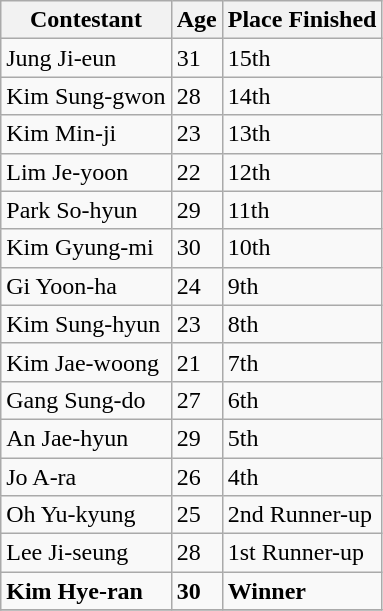<table class="wikitable sortable">
<tr>
<th>Contestant</th>
<th>Age</th>
<th>Place Finished</th>
</tr>
<tr>
<td>Jung Ji-eun</td>
<td>31</td>
<td>15th</td>
</tr>
<tr>
<td>Kim Sung-gwon</td>
<td>28</td>
<td>14th</td>
</tr>
<tr>
<td>Kim Min-ji</td>
<td>23</td>
<td>13th</td>
</tr>
<tr>
<td>Lim Je-yoon</td>
<td>22</td>
<td>12th</td>
</tr>
<tr>
<td>Park So-hyun</td>
<td>29</td>
<td>11th</td>
</tr>
<tr>
<td>Kim Gyung-mi</td>
<td>30</td>
<td>10th</td>
</tr>
<tr>
<td>Gi Yoon-ha</td>
<td>24</td>
<td>9th</td>
</tr>
<tr>
<td>Kim Sung-hyun</td>
<td>23</td>
<td>8th</td>
</tr>
<tr>
<td>Kim Jae-woong</td>
<td>21</td>
<td>7th</td>
</tr>
<tr>
<td>Gang Sung-do</td>
<td>27</td>
<td>6th</td>
</tr>
<tr>
<td>An Jae-hyun</td>
<td>29</td>
<td>5th</td>
</tr>
<tr>
<td>Jo A-ra</td>
<td>26</td>
<td>4th</td>
</tr>
<tr>
<td>Oh Yu-kyung</td>
<td>25</td>
<td>2nd Runner-up</td>
</tr>
<tr>
<td>Lee Ji-seung</td>
<td>28</td>
<td>1st Runner-up</td>
</tr>
<tr>
<td><strong>Kim Hye-ran</strong></td>
<td><strong>30</strong></td>
<td><strong>Winner</strong></td>
</tr>
<tr>
</tr>
</table>
